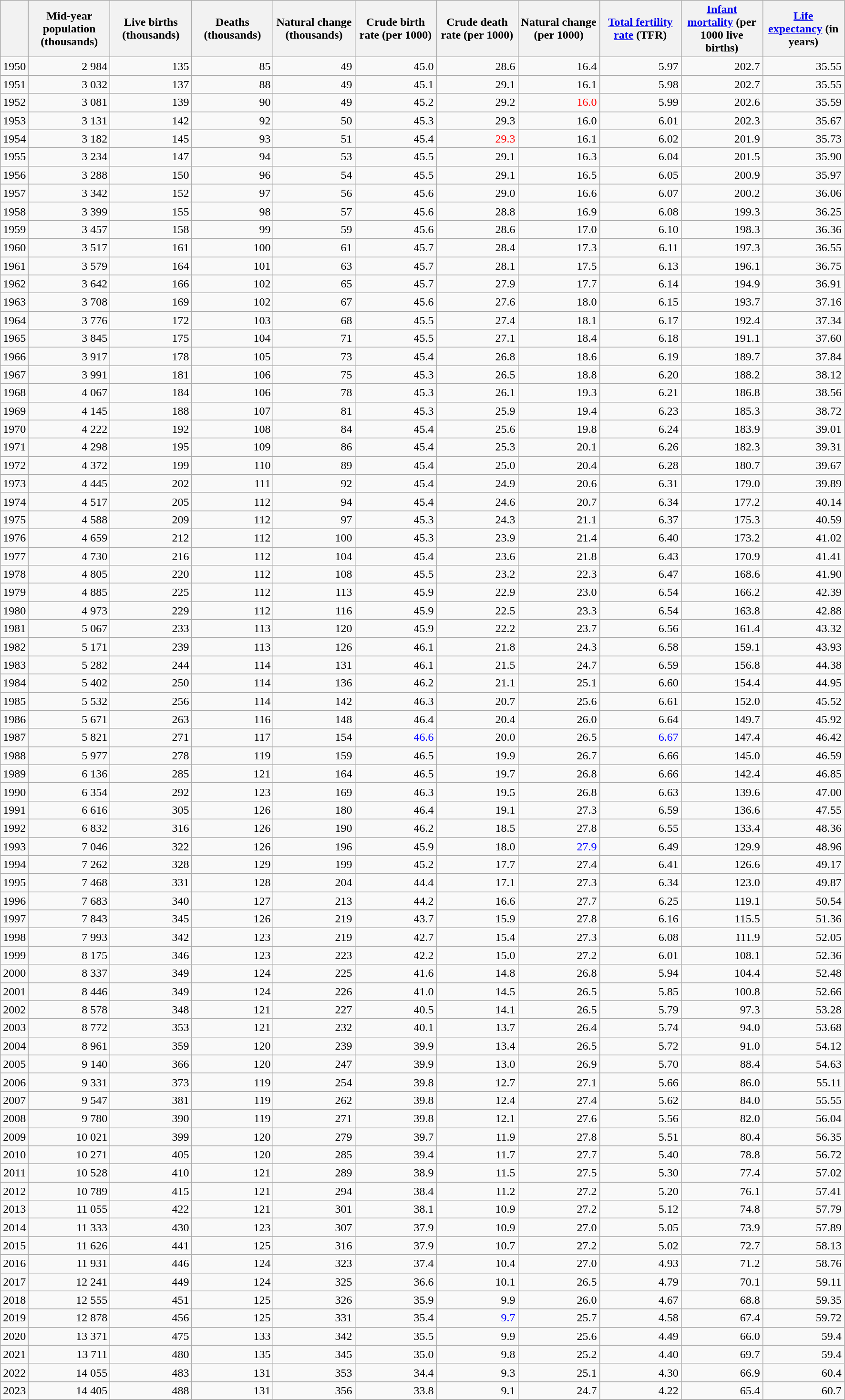<table class="wikitable sortable" style="text-align:right">
<tr>
<th></th>
<th style="width:80pt;">Mid-year population (thousands)</th>
<th style="width:80pt;">Live births (thousands)</th>
<th style="width:80pt;">Deaths (thousands)</th>
<th style="width:80pt;">Natural change (thousands)</th>
<th style="width:80pt;">Crude birth rate (per 1000)</th>
<th style="width:80pt;">Crude death rate (per 1000)</th>
<th style="width:80pt;">Natural change (per 1000)</th>
<th style="width:80pt;"><a href='#'>Total fertility rate</a> (TFR)</th>
<th style="width:80pt;"><a href='#'>Infant mortality</a> (per 1000 live births)</th>
<th style="width:80pt;"><a href='#'>Life expectancy</a> (in years)</th>
</tr>
<tr>
<td>1950</td>
<td>2 984</td>
<td>   135</td>
<td>   85</td>
<td>   49</td>
<td>45.0</td>
<td>28.6</td>
<td>16.4</td>
<td>5.97</td>
<td>202.7</td>
<td>35.55</td>
</tr>
<tr>
<td>1951</td>
<td>  3 032</td>
<td>  137</td>
<td>  88</td>
<td>  49</td>
<td>45.1</td>
<td>29.1</td>
<td>16.1</td>
<td>5.98</td>
<td>202.7</td>
<td>35.55</td>
</tr>
<tr>
<td>1952</td>
<td>  3 081</td>
<td>  139</td>
<td>  90</td>
<td>  49</td>
<td>45.2</td>
<td>29.2</td>
<td style="color:red">16.0</td>
<td>5.99</td>
<td>202.6</td>
<td>35.59</td>
</tr>
<tr>
<td>1953</td>
<td>  3 131</td>
<td>  142</td>
<td>  92</td>
<td>  50</td>
<td>45.3</td>
<td>29.3</td>
<td>16.0</td>
<td>6.01</td>
<td>202.3</td>
<td>35.67</td>
</tr>
<tr>
<td>1954</td>
<td>  3 182</td>
<td>  145</td>
<td>  93</td>
<td>  51</td>
<td>45.4</td>
<td style="color:red">29.3</td>
<td>16.1</td>
<td>6.02</td>
<td>201.9</td>
<td>35.73</td>
</tr>
<tr>
<td>1955</td>
<td>  3 234</td>
<td>  147</td>
<td>  94</td>
<td>  53</td>
<td>45.5</td>
<td>29.1</td>
<td>16.3</td>
<td>6.04</td>
<td>201.5</td>
<td>35.90</td>
</tr>
<tr>
<td>1956</td>
<td>  3 288</td>
<td>  150</td>
<td>  96</td>
<td>  54</td>
<td>45.5</td>
<td>29.1</td>
<td>16.5</td>
<td>6.05</td>
<td>200.9</td>
<td>35.97</td>
</tr>
<tr>
<td>1957</td>
<td>  3 342</td>
<td>  152</td>
<td>  97</td>
<td>  56</td>
<td>45.6</td>
<td>29.0</td>
<td>16.6</td>
<td>6.07</td>
<td>200.2</td>
<td>36.06</td>
</tr>
<tr>
<td>1958</td>
<td>  3 399</td>
<td>  155</td>
<td>  98</td>
<td>  57</td>
<td>45.6</td>
<td>28.8</td>
<td>16.9</td>
<td>6.08</td>
<td>199.3</td>
<td>36.25</td>
</tr>
<tr>
<td>1959</td>
<td>  3 457</td>
<td>  158</td>
<td>  99</td>
<td>  59</td>
<td>45.6</td>
<td>28.6</td>
<td>17.0</td>
<td>6.10</td>
<td>198.3</td>
<td>36.36</td>
</tr>
<tr>
<td>1960</td>
<td>  3 517</td>
<td>  161</td>
<td>  100</td>
<td>  61</td>
<td>45.7</td>
<td>28.4</td>
<td>17.3</td>
<td>6.11</td>
<td>197.3</td>
<td>36.55</td>
</tr>
<tr>
<td>1961</td>
<td>  3 579</td>
<td>  164</td>
<td>  101</td>
<td>  63</td>
<td>45.7</td>
<td>28.1</td>
<td>17.5</td>
<td>6.13</td>
<td>196.1</td>
<td>36.75</td>
</tr>
<tr>
<td>1962</td>
<td>  3 642</td>
<td>  166</td>
<td>  102</td>
<td>  65</td>
<td>45.7</td>
<td>27.9</td>
<td>17.7</td>
<td>6.14</td>
<td>194.9</td>
<td>36.91</td>
</tr>
<tr>
<td>1963</td>
<td>  3 708</td>
<td>  169</td>
<td>  102</td>
<td>  67</td>
<td>45.6</td>
<td>27.6</td>
<td>18.0</td>
<td>6.15</td>
<td>193.7</td>
<td>37.16</td>
</tr>
<tr>
<td>1964</td>
<td>  3 776</td>
<td>  172</td>
<td>  103</td>
<td>  68</td>
<td>45.5</td>
<td>27.4</td>
<td>18.1</td>
<td>6.17</td>
<td>192.4</td>
<td>37.34</td>
</tr>
<tr>
<td>1965</td>
<td>  3 845</td>
<td>  175</td>
<td>  104</td>
<td>  71</td>
<td>45.5</td>
<td>27.1</td>
<td>18.4</td>
<td>6.18</td>
<td>191.1</td>
<td>37.60</td>
</tr>
<tr>
<td>1966</td>
<td>  3 917</td>
<td>  178</td>
<td>  105</td>
<td>  73</td>
<td>45.4</td>
<td>26.8</td>
<td>18.6</td>
<td>6.19</td>
<td>189.7</td>
<td>37.84</td>
</tr>
<tr>
<td>1967</td>
<td>  3 991</td>
<td>  181</td>
<td>  106</td>
<td>  75</td>
<td>45.3</td>
<td>26.5</td>
<td>18.8</td>
<td>6.20</td>
<td>188.2</td>
<td>38.12</td>
</tr>
<tr>
<td>1968</td>
<td>  4 067</td>
<td>  184</td>
<td>  106</td>
<td>  78</td>
<td>45.3</td>
<td>26.1</td>
<td>19.3</td>
<td>6.21</td>
<td>186.8</td>
<td>38.56</td>
</tr>
<tr>
<td>1969</td>
<td>  4 145</td>
<td>  188</td>
<td>  107</td>
<td>  81</td>
<td>45.3</td>
<td>25.9</td>
<td>19.4</td>
<td>6.23</td>
<td>185.3</td>
<td>38.72</td>
</tr>
<tr>
<td>1970</td>
<td>  4 222</td>
<td>  192</td>
<td>  108</td>
<td>  84</td>
<td>45.4</td>
<td>25.6</td>
<td>19.8</td>
<td>6.24</td>
<td>183.9</td>
<td>39.01</td>
</tr>
<tr>
<td>1971</td>
<td>  4 298</td>
<td>  195</td>
<td>  109</td>
<td>  86</td>
<td>45.4</td>
<td>25.3</td>
<td>20.1</td>
<td>6.26</td>
<td>182.3</td>
<td>39.31</td>
</tr>
<tr>
<td>1972</td>
<td>  4 372</td>
<td>  199</td>
<td>  110</td>
<td>  89</td>
<td>45.4</td>
<td>25.0</td>
<td>20.4</td>
<td>6.28</td>
<td>180.7</td>
<td>39.67</td>
</tr>
<tr>
<td>1973</td>
<td>  4 445</td>
<td>  202</td>
<td>  111</td>
<td>  92</td>
<td>45.4</td>
<td>24.9</td>
<td>20.6</td>
<td>6.31</td>
<td>179.0</td>
<td>39.89</td>
</tr>
<tr>
<td>1974</td>
<td>  4 517</td>
<td>  205</td>
<td>  112</td>
<td>  94</td>
<td>45.4</td>
<td>24.6</td>
<td>20.7</td>
<td>6.34</td>
<td>177.2</td>
<td>40.14</td>
</tr>
<tr>
<td>1975</td>
<td>  4 588</td>
<td>  209</td>
<td>  112</td>
<td>  97</td>
<td>45.3</td>
<td>24.3</td>
<td>21.1</td>
<td>6.37</td>
<td>175.3</td>
<td>40.59</td>
</tr>
<tr>
<td>1976</td>
<td>  4 659</td>
<td>  212</td>
<td>  112</td>
<td>  100</td>
<td>45.3</td>
<td>23.9</td>
<td>21.4</td>
<td>6.40</td>
<td>173.2</td>
<td>41.02</td>
</tr>
<tr>
<td>1977</td>
<td>  4 730</td>
<td>  216</td>
<td>  112</td>
<td>  104</td>
<td>45.4</td>
<td>23.6</td>
<td>21.8</td>
<td>6.43</td>
<td>170.9</td>
<td>41.41</td>
</tr>
<tr>
<td>1978</td>
<td>  4 805</td>
<td>  220</td>
<td>  112</td>
<td>  108</td>
<td>45.5</td>
<td>23.2</td>
<td>22.3</td>
<td>6.47</td>
<td>168.6</td>
<td>41.90</td>
</tr>
<tr>
<td>1979</td>
<td>  4 885</td>
<td>  225</td>
<td>  112</td>
<td>  113</td>
<td>45.9</td>
<td>22.9</td>
<td>23.0</td>
<td>6.54</td>
<td>166.2</td>
<td>42.39</td>
</tr>
<tr>
<td>1980</td>
<td>  4 973</td>
<td>  229</td>
<td>  112</td>
<td>  116</td>
<td>45.9</td>
<td>22.5</td>
<td>23.3</td>
<td>6.54</td>
<td>163.8</td>
<td>42.88</td>
</tr>
<tr>
<td>1981</td>
<td>  5 067</td>
<td>  233</td>
<td>  113</td>
<td>  120</td>
<td>45.9</td>
<td>22.2</td>
<td>23.7</td>
<td>6.56</td>
<td>161.4</td>
<td>43.32</td>
</tr>
<tr>
<td>1982</td>
<td>  5 171</td>
<td>  239</td>
<td>  113</td>
<td>  126</td>
<td>46.1</td>
<td>21.8</td>
<td>24.3</td>
<td>6.58</td>
<td>159.1</td>
<td>43.93</td>
</tr>
<tr>
<td>1983</td>
<td>  5 282</td>
<td>  244</td>
<td>  114</td>
<td>  131</td>
<td>46.1</td>
<td>21.5</td>
<td>24.7</td>
<td>6.59</td>
<td>156.8</td>
<td>44.38</td>
</tr>
<tr>
<td>1984</td>
<td>  5 402</td>
<td>  250</td>
<td>  114</td>
<td>  136</td>
<td>46.2</td>
<td>21.1</td>
<td>25.1</td>
<td>6.60</td>
<td>154.4</td>
<td>44.95</td>
</tr>
<tr>
<td>1985</td>
<td>  5 532</td>
<td>  256</td>
<td>  114</td>
<td>  142</td>
<td>46.3</td>
<td>20.7</td>
<td>25.6</td>
<td>6.61</td>
<td>152.0</td>
<td>45.52</td>
</tr>
<tr>
<td>1986</td>
<td>  5 671</td>
<td>  263</td>
<td>  116</td>
<td>  148</td>
<td>46.4</td>
<td>20.4</td>
<td>26.0</td>
<td>6.64</td>
<td>149.7</td>
<td>45.92</td>
</tr>
<tr>
<td>1987</td>
<td>  5 821</td>
<td>  271</td>
<td>  117</td>
<td>  154</td>
<td style="color:blue">46.6</td>
<td>20.0</td>
<td>26.5</td>
<td style="color:blue">6.67</td>
<td>147.4</td>
<td>46.42</td>
</tr>
<tr>
<td>1988</td>
<td>  5 977</td>
<td>  278</td>
<td>  119</td>
<td>  159</td>
<td>46.5</td>
<td>19.9</td>
<td>26.7</td>
<td>6.66</td>
<td>145.0</td>
<td>46.59</td>
</tr>
<tr>
<td>1989</td>
<td>  6 136</td>
<td>  285</td>
<td>  121</td>
<td>  164</td>
<td>46.5</td>
<td>19.7</td>
<td>26.8</td>
<td>6.66</td>
<td>142.4</td>
<td>46.85</td>
</tr>
<tr>
<td>1990</td>
<td>  6 354</td>
<td>  292</td>
<td>  123</td>
<td>  169</td>
<td>46.3</td>
<td>19.5</td>
<td>26.8</td>
<td>6.63</td>
<td>139.6</td>
<td>47.00</td>
</tr>
<tr>
<td>1991</td>
<td>  6 616</td>
<td>  305</td>
<td>  126</td>
<td>  180</td>
<td>46.4</td>
<td>19.1</td>
<td>27.3</td>
<td>6.59</td>
<td>136.6</td>
<td>47.55</td>
</tr>
<tr>
<td>1992</td>
<td>  6 832</td>
<td>  316</td>
<td>  126</td>
<td>  190</td>
<td>46.2</td>
<td>18.5</td>
<td>27.8</td>
<td>6.55</td>
<td>133.4</td>
<td>48.36</td>
</tr>
<tr>
<td>1993</td>
<td>  7 046</td>
<td>  322</td>
<td>  126</td>
<td>  196</td>
<td>45.9</td>
<td>18.0</td>
<td style="color:blue">27.9</td>
<td>6.49</td>
<td>129.9</td>
<td>48.96</td>
</tr>
<tr>
<td>1994</td>
<td>  7 262</td>
<td>  328</td>
<td>  129</td>
<td>  199</td>
<td>45.2</td>
<td>17.7</td>
<td>27.4</td>
<td>6.41</td>
<td>126.6</td>
<td>49.17</td>
</tr>
<tr>
<td>1995</td>
<td>  7 468</td>
<td>  331</td>
<td>  128</td>
<td>  204</td>
<td>44.4</td>
<td>17.1</td>
<td>27.3</td>
<td>6.34</td>
<td>123.0</td>
<td>49.87</td>
</tr>
<tr>
<td>1996</td>
<td>  7 683</td>
<td>  340</td>
<td>  127</td>
<td>  213</td>
<td>44.2</td>
<td>16.6</td>
<td>27.7</td>
<td>6.25</td>
<td>119.1</td>
<td>50.54</td>
</tr>
<tr>
<td>1997</td>
<td>  7 843</td>
<td>  345</td>
<td>  126</td>
<td>  219</td>
<td>43.7</td>
<td>15.9</td>
<td>27.8</td>
<td>6.16</td>
<td>115.5</td>
<td>51.36</td>
</tr>
<tr>
<td>1998</td>
<td>  7 993</td>
<td>  342</td>
<td>  123</td>
<td>  219</td>
<td>42.7</td>
<td>15.4</td>
<td>27.3</td>
<td>6.08</td>
<td>111.9</td>
<td>52.05</td>
</tr>
<tr>
<td>1999</td>
<td>  8 175</td>
<td>  346</td>
<td>  123</td>
<td>  223</td>
<td>42.2</td>
<td>15.0</td>
<td>27.2</td>
<td>6.01</td>
<td>108.1</td>
<td>52.36</td>
</tr>
<tr>
<td>2000</td>
<td>  8 337</td>
<td>  349</td>
<td>  124</td>
<td>  225</td>
<td>41.6</td>
<td>14.8</td>
<td>26.8</td>
<td>5.94</td>
<td>104.4</td>
<td>52.48</td>
</tr>
<tr>
<td>2001</td>
<td>  8 446</td>
<td>  349</td>
<td>  124</td>
<td>  226</td>
<td>41.0</td>
<td>14.5</td>
<td>26.5</td>
<td>5.85</td>
<td>100.8</td>
<td>52.66</td>
</tr>
<tr>
<td>2002</td>
<td>  8 578</td>
<td>  348</td>
<td>  121</td>
<td>  227</td>
<td>40.5</td>
<td>14.1</td>
<td>26.5</td>
<td>5.79</td>
<td>97.3</td>
<td>53.28</td>
</tr>
<tr>
<td>2003</td>
<td>  8 772</td>
<td>  353</td>
<td>  121</td>
<td>  232</td>
<td>40.1</td>
<td>13.7</td>
<td>26.4</td>
<td>5.74</td>
<td>94.0</td>
<td>53.68</td>
</tr>
<tr>
<td>2004</td>
<td>  8 961</td>
<td>  359</td>
<td>  120</td>
<td>  239</td>
<td>39.9</td>
<td>13.4</td>
<td>26.5</td>
<td>5.72</td>
<td>91.0</td>
<td>54.12</td>
</tr>
<tr>
<td>2005</td>
<td>  9 140</td>
<td>  366</td>
<td>  120</td>
<td>  247</td>
<td>39.9</td>
<td>13.0</td>
<td>26.9</td>
<td>5.70</td>
<td>88.4</td>
<td>54.63</td>
</tr>
<tr>
<td>2006</td>
<td>  9 331</td>
<td>  373</td>
<td>  119</td>
<td>  254</td>
<td>39.8</td>
<td>12.7</td>
<td>27.1</td>
<td>5.66</td>
<td>86.0</td>
<td>55.11</td>
</tr>
<tr>
<td>2007</td>
<td>  9 547</td>
<td>  381</td>
<td>  119</td>
<td>  262</td>
<td>39.8</td>
<td>12.4</td>
<td>27.4</td>
<td>5.62</td>
<td>84.0</td>
<td>55.55</td>
</tr>
<tr>
<td>2008</td>
<td>  9 780</td>
<td>  390</td>
<td>  119</td>
<td>  271</td>
<td>39.8</td>
<td>12.1</td>
<td>27.6</td>
<td>5.56</td>
<td>82.0</td>
<td>56.04</td>
</tr>
<tr>
<td>2009</td>
<td>  10 021</td>
<td>  399</td>
<td>  120</td>
<td>  279</td>
<td>39.7</td>
<td>11.9</td>
<td>27.8</td>
<td>5.51</td>
<td>80.4</td>
<td>56.35</td>
</tr>
<tr>
<td>2010</td>
<td>  10 271</td>
<td>  405</td>
<td>  120</td>
<td>  285</td>
<td>39.4</td>
<td>11.7</td>
<td>27.7</td>
<td>5.40</td>
<td>78.8</td>
<td>56.72</td>
</tr>
<tr>
<td>2011</td>
<td>  10 528</td>
<td>  410</td>
<td>  121</td>
<td>  289</td>
<td>38.9</td>
<td>11.5</td>
<td>27.5</td>
<td>5.30</td>
<td>77.4</td>
<td>57.02</td>
</tr>
<tr>
<td>2012</td>
<td>  10 789</td>
<td>  415</td>
<td>  121</td>
<td>  294</td>
<td>38.4</td>
<td>11.2</td>
<td>27.2</td>
<td>5.20</td>
<td>76.1</td>
<td>57.41</td>
</tr>
<tr>
<td>2013</td>
<td>  11 055</td>
<td>  422</td>
<td>  121</td>
<td>  301</td>
<td>38.1</td>
<td>10.9</td>
<td>27.2</td>
<td>5.12</td>
<td>74.8</td>
<td>57.79</td>
</tr>
<tr>
<td>2014</td>
<td>  11 333</td>
<td>  430</td>
<td>  123</td>
<td>  307</td>
<td>37.9</td>
<td>10.9</td>
<td>27.0</td>
<td>5.05</td>
<td>73.9</td>
<td>57.89</td>
</tr>
<tr>
<td>2015</td>
<td>  11 626</td>
<td>  441</td>
<td>  125</td>
<td>  316</td>
<td>37.9</td>
<td>10.7</td>
<td>27.2</td>
<td>5.02</td>
<td>72.7</td>
<td>58.13</td>
</tr>
<tr>
<td>2016</td>
<td>  11 931</td>
<td>  446</td>
<td>  124</td>
<td>  323</td>
<td>37.4</td>
<td>10.4</td>
<td>27.0</td>
<td>4.93</td>
<td>71.2</td>
<td>58.76</td>
</tr>
<tr>
<td>2017</td>
<td>  12 241</td>
<td>  449</td>
<td>  124</td>
<td>  325</td>
<td>36.6</td>
<td>10.1</td>
<td>26.5</td>
<td>4.79</td>
<td>70.1</td>
<td>59.11</td>
</tr>
<tr>
<td>2018</td>
<td>  12 555</td>
<td>  451</td>
<td>  125</td>
<td>  326</td>
<td>35.9</td>
<td>9.9</td>
<td>26.0</td>
<td>4.67</td>
<td>68.8</td>
<td>59.35</td>
</tr>
<tr>
<td>2019</td>
<td>  12 878</td>
<td>  456</td>
<td>  125</td>
<td>  331</td>
<td>35.4</td>
<td style="color:blue">9.7</td>
<td>25.7</td>
<td>4.58</td>
<td>67.4</td>
<td>59.72</td>
</tr>
<tr>
<td>2020</td>
<td>  13 371</td>
<td>  475</td>
<td>  133</td>
<td>342</td>
<td>35.5</td>
<td>9.9</td>
<td>25.6</td>
<td>4.49</td>
<td>66.0</td>
<td>59.4</td>
</tr>
<tr>
<td>2021</td>
<td>  13 711</td>
<td>  480</td>
<td>  135</td>
<td>  345</td>
<td>35.0</td>
<td>9.8</td>
<td>25.2</td>
<td>4.40</td>
<td>69.7</td>
<td>59.4</td>
</tr>
<tr>
<td>2022</td>
<td>  14 055</td>
<td>  483</td>
<td>  131</td>
<td>  353</td>
<td>34.4</td>
<td>9.3</td>
<td>25.1</td>
<td>4.30</td>
<td>66.9</td>
<td>60.4</td>
</tr>
<tr>
<td>2023</td>
<td>  14 405</td>
<td>  488</td>
<td>  131</td>
<td>  356</td>
<td>33.8</td>
<td>9.1</td>
<td>24.7</td>
<td>4.22</td>
<td>65.4</td>
<td>60.7</td>
</tr>
<tr>
</tr>
</table>
